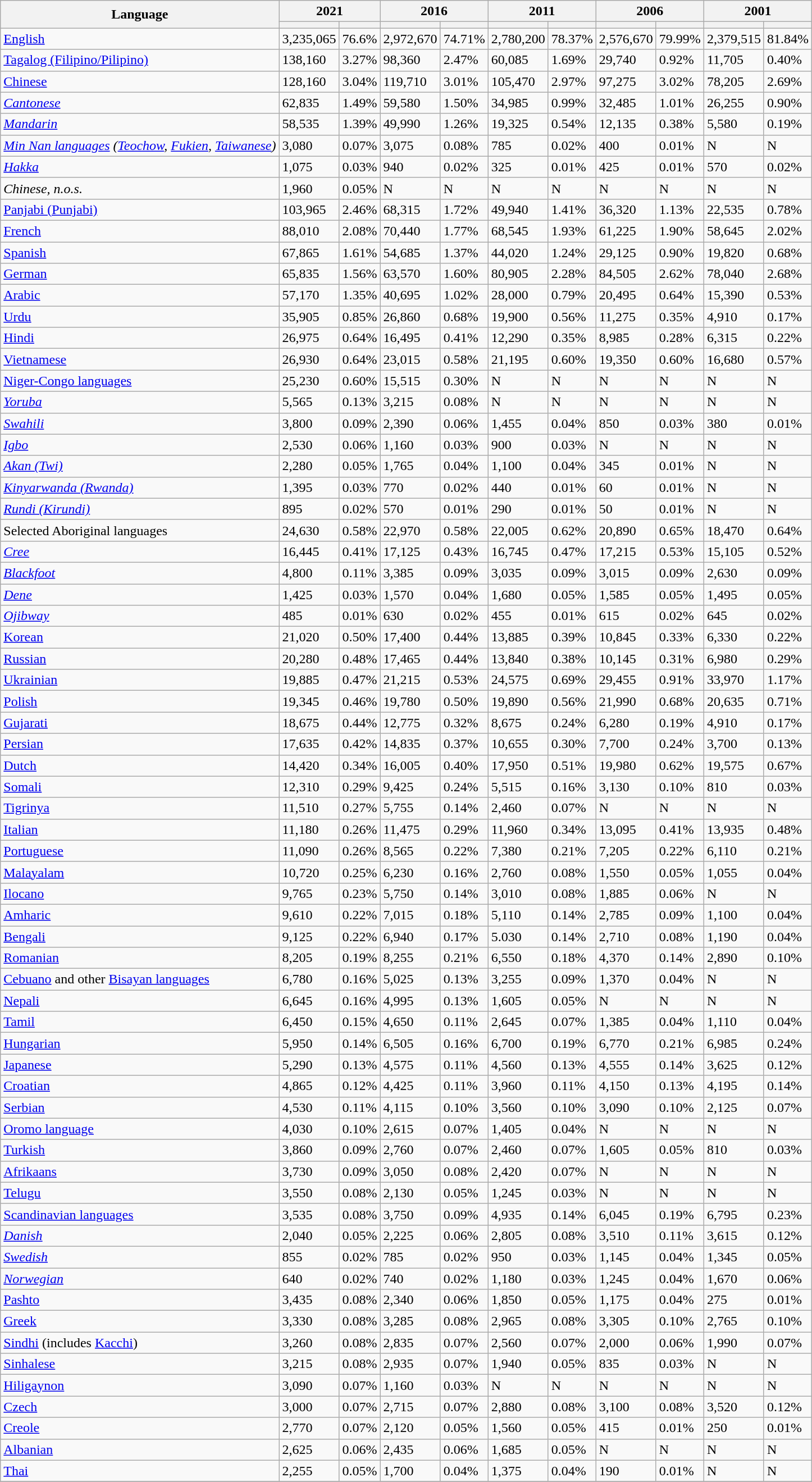<table class="wikitable collapsible sortable">
<tr>
<th rowspan="2">Language</th>
<th colspan="2">2021</th>
<th colspan="2">2016</th>
<th colspan="2">2011</th>
<th colspan="2">2006</th>
<th colspan="2">2001</th>
</tr>
<tr>
<th><a href='#'></a></th>
<th></th>
<th></th>
<th></th>
<th></th>
<th></th>
<th></th>
<th></th>
<th></th>
<th></th>
</tr>
<tr>
<td><a href='#'>English</a></td>
<td>3,235,065</td>
<td>76.6%</td>
<td>2,972,670</td>
<td>74.71%</td>
<td>2,780,200</td>
<td>78.37%</td>
<td>2,576,670</td>
<td>79.99%</td>
<td>2,379,515</td>
<td>81.84%</td>
</tr>
<tr>
<td><a href='#'>Tagalog (Filipino/Pilipino)</a></td>
<td>138,160</td>
<td>3.27%</td>
<td>98,360</td>
<td>2.47%</td>
<td>60,085</td>
<td>1.69%</td>
<td>29,740</td>
<td>0.92%</td>
<td>11,705</td>
<td>0.40%</td>
</tr>
<tr>
<td><a href='#'>Chinese</a></td>
<td>128,160</td>
<td>3.04%</td>
<td>119,710</td>
<td>3.01%</td>
<td>105,470</td>
<td>2.97%</td>
<td>97,275</td>
<td>3.02%</td>
<td>78,205</td>
<td>2.69%</td>
</tr>
<tr>
<td><em><a href='#'>Cantonese</a></em></td>
<td>62,835</td>
<td>1.49%</td>
<td>59,580</td>
<td>1.50%</td>
<td>34,985</td>
<td>0.99%</td>
<td>32,485</td>
<td>1.01%</td>
<td>26,255</td>
<td>0.90%</td>
</tr>
<tr>
<td><em><a href='#'>Mandarin</a></em></td>
<td>58,535</td>
<td>1.39%</td>
<td>49,990</td>
<td>1.26%</td>
<td>19,325</td>
<td>0.54%</td>
<td>12,135</td>
<td>0.38%</td>
<td>5,580</td>
<td>0.19%</td>
</tr>
<tr>
<td><em><a href='#'>Min Nan languages</a> (<a href='#'>Teochow</a>, <a href='#'>Fukien</a>, <a href='#'>Taiwanese</a>)</em></td>
<td>3,080</td>
<td>0.07%</td>
<td>3,075</td>
<td>0.08%</td>
<td>785</td>
<td>0.02%</td>
<td>400</td>
<td>0.01%</td>
<td>N</td>
<td>N</td>
</tr>
<tr>
<td><em><a href='#'>Hakka</a></em></td>
<td>1,075</td>
<td>0.03%</td>
<td>940</td>
<td>0.02%</td>
<td>325</td>
<td>0.01%</td>
<td>425</td>
<td>0.01%</td>
<td>570</td>
<td>0.02%</td>
</tr>
<tr>
<td><em>Chinese, n.o.s.</em></td>
<td>1,960</td>
<td>0.05%</td>
<td>N</td>
<td>N</td>
<td>N</td>
<td>N</td>
<td>N</td>
<td>N</td>
<td>N</td>
<td>N</td>
</tr>
<tr>
<td><a href='#'>Panjabi (Punjabi)</a></td>
<td>103,965</td>
<td>2.46%</td>
<td>68,315</td>
<td>1.72%</td>
<td>49,940</td>
<td>1.41%</td>
<td>36,320</td>
<td>1.13%</td>
<td>22,535</td>
<td>0.78%</td>
</tr>
<tr>
<td><a href='#'>French</a></td>
<td>88,010</td>
<td>2.08%</td>
<td>70,440</td>
<td>1.77%</td>
<td>68,545</td>
<td>1.93%</td>
<td>61,225</td>
<td>1.90%</td>
<td>58,645</td>
<td>2.02%</td>
</tr>
<tr>
<td><a href='#'>Spanish</a></td>
<td>67,865</td>
<td>1.61%</td>
<td>54,685</td>
<td>1.37%</td>
<td>44,020</td>
<td>1.24%</td>
<td>29,125</td>
<td>0.90%</td>
<td>19,820</td>
<td>0.68%</td>
</tr>
<tr>
<td><a href='#'>German</a></td>
<td>65,835</td>
<td>1.56%</td>
<td>63,570</td>
<td>1.60%</td>
<td>80,905</td>
<td>2.28%</td>
<td>84,505</td>
<td>2.62%</td>
<td>78,040</td>
<td>2.68%</td>
</tr>
<tr>
<td><a href='#'>Arabic</a></td>
<td>57,170</td>
<td>1.35%</td>
<td>40,695</td>
<td>1.02%</td>
<td>28,000</td>
<td>0.79%</td>
<td>20,495</td>
<td>0.64%</td>
<td>15,390</td>
<td>0.53%</td>
</tr>
<tr>
<td><a href='#'>Urdu</a></td>
<td>35,905</td>
<td>0.85%</td>
<td>26,860</td>
<td>0.68%</td>
<td>19,900</td>
<td>0.56%</td>
<td>11,275</td>
<td>0.35%</td>
<td>4,910</td>
<td>0.17%</td>
</tr>
<tr>
<td><a href='#'>Hindi</a></td>
<td>26,975</td>
<td>0.64%</td>
<td>16,495</td>
<td>0.41%</td>
<td>12,290</td>
<td>0.35%</td>
<td>8,985</td>
<td>0.28%</td>
<td>6,315</td>
<td>0.22%</td>
</tr>
<tr>
<td><a href='#'>Vietnamese</a></td>
<td>26,930</td>
<td>0.64%</td>
<td>23,015</td>
<td>0.58%</td>
<td>21,195</td>
<td>0.60%</td>
<td>19,350</td>
<td>0.60%</td>
<td>16,680</td>
<td>0.57%</td>
</tr>
<tr>
<td><a href='#'>Niger-Congo languages</a></td>
<td>25,230</td>
<td>0.60%</td>
<td>15,515</td>
<td>0.30%</td>
<td>N</td>
<td>N</td>
<td>N</td>
<td>N</td>
<td>N</td>
<td>N</td>
</tr>
<tr>
<td><em><a href='#'>Yoruba</a></em></td>
<td>5,565</td>
<td>0.13%</td>
<td>3,215</td>
<td>0.08%</td>
<td>N</td>
<td>N</td>
<td>N</td>
<td>N</td>
<td>N</td>
<td>N</td>
</tr>
<tr>
<td><em><a href='#'>Swahili</a></em></td>
<td>3,800</td>
<td>0.09%</td>
<td>2,390</td>
<td>0.06%</td>
<td>1,455</td>
<td>0.04%</td>
<td>850</td>
<td>0.03%</td>
<td>380</td>
<td>0.01%</td>
</tr>
<tr>
<td><em><a href='#'>Igbo</a></em></td>
<td>2,530</td>
<td>0.06%</td>
<td>1,160</td>
<td>0.03%</td>
<td>900</td>
<td>0.03%</td>
<td>N</td>
<td>N</td>
<td>N</td>
<td>N</td>
</tr>
<tr>
<td><em><a href='#'>Akan (Twi)</a></em></td>
<td>2,280</td>
<td>0.05%</td>
<td>1,765</td>
<td>0.04%</td>
<td>1,100</td>
<td>0.04%</td>
<td>345</td>
<td>0.01%</td>
<td>N</td>
<td>N</td>
</tr>
<tr>
<td><em><a href='#'>Kinyarwanda (Rwanda)</a></em></td>
<td>1,395</td>
<td>0.03%</td>
<td>770</td>
<td>0.02%</td>
<td>440</td>
<td>0.01%</td>
<td>60</td>
<td>0.01%</td>
<td>N</td>
<td>N</td>
</tr>
<tr>
<td><em><a href='#'>Rundi (Kirundi)</a></em></td>
<td>895</td>
<td>0.02%</td>
<td>570</td>
<td>0.01%</td>
<td>290</td>
<td>0.01%</td>
<td>50</td>
<td>0.01%</td>
<td>N</td>
<td>N</td>
</tr>
<tr>
<td>Selected Aboriginal languages</td>
<td>24,630</td>
<td>0.58%</td>
<td>22,970</td>
<td>0.58%</td>
<td>22,005</td>
<td>0.62%</td>
<td>20,890</td>
<td>0.65%</td>
<td>18,470</td>
<td>0.64%</td>
</tr>
<tr>
<td><em><a href='#'>Cree</a></em></td>
<td>16,445</td>
<td>0.41%</td>
<td>17,125</td>
<td>0.43%</td>
<td>16,745</td>
<td>0.47%</td>
<td>17,215</td>
<td>0.53%</td>
<td>15,105</td>
<td>0.52%</td>
</tr>
<tr>
<td><em><a href='#'>Blackfoot</a></em></td>
<td>4,800</td>
<td>0.11%</td>
<td>3,385</td>
<td>0.09%</td>
<td>3,035</td>
<td>0.09%</td>
<td>3,015</td>
<td>0.09%</td>
<td>2,630</td>
<td>0.09%</td>
</tr>
<tr>
<td><em><a href='#'>Dene</a></em></td>
<td>1,425</td>
<td>0.03%</td>
<td>1,570</td>
<td>0.04%</td>
<td>1,680</td>
<td>0.05%</td>
<td>1,585</td>
<td>0.05%</td>
<td>1,495</td>
<td>0.05%</td>
</tr>
<tr>
<td><em><a href='#'>Ojibway</a></em></td>
<td>485</td>
<td>0.01%</td>
<td>630</td>
<td>0.02%</td>
<td>455</td>
<td>0.01%</td>
<td>615</td>
<td>0.02%</td>
<td>645</td>
<td>0.02%</td>
</tr>
<tr>
<td><a href='#'>Korean</a></td>
<td>21,020</td>
<td>0.50%</td>
<td>17,400</td>
<td>0.44%</td>
<td>13,885</td>
<td>0.39%</td>
<td>10,845</td>
<td>0.33%</td>
<td>6,330</td>
<td>0.22%</td>
</tr>
<tr>
<td><a href='#'>Russian</a></td>
<td>20,280</td>
<td>0.48%</td>
<td>17,465</td>
<td>0.44%</td>
<td>13,840</td>
<td>0.38%</td>
<td>10,145</td>
<td>0.31%</td>
<td>6,980</td>
<td>0.29%</td>
</tr>
<tr>
<td><a href='#'>Ukrainian</a></td>
<td>19,885</td>
<td>0.47%</td>
<td>21,215</td>
<td>0.53%</td>
<td>24,575</td>
<td>0.69%</td>
<td>29,455</td>
<td>0.91%</td>
<td>33,970</td>
<td>1.17%</td>
</tr>
<tr>
<td><a href='#'>Polish</a></td>
<td>19,345</td>
<td>0.46%</td>
<td>19,780</td>
<td>0.50%</td>
<td>19,890</td>
<td>0.56%</td>
<td>21,990</td>
<td>0.68%</td>
<td>20,635</td>
<td>0.71%</td>
</tr>
<tr>
<td><a href='#'>Gujarati</a></td>
<td>18,675</td>
<td>0.44%</td>
<td>12,775</td>
<td>0.32%</td>
<td>8,675</td>
<td>0.24%</td>
<td>6,280</td>
<td>0.19%</td>
<td>4,910</td>
<td>0.17%</td>
</tr>
<tr>
<td><a href='#'>Persian</a></td>
<td>17,635</td>
<td>0.42%</td>
<td>14,835</td>
<td>0.37%</td>
<td>10,655</td>
<td>0.30%</td>
<td>7,700</td>
<td>0.24%</td>
<td>3,700</td>
<td>0.13%</td>
</tr>
<tr>
<td><a href='#'>Dutch</a></td>
<td>14,420</td>
<td>0.34%</td>
<td>16,005</td>
<td>0.40%</td>
<td>17,950</td>
<td>0.51%</td>
<td>19,980</td>
<td>0.62%</td>
<td>19,575</td>
<td>0.67%</td>
</tr>
<tr>
<td><a href='#'>Somali</a></td>
<td>12,310</td>
<td>0.29%</td>
<td>9,425</td>
<td>0.24%</td>
<td>5,515</td>
<td>0.16%</td>
<td>3,130</td>
<td>0.10%</td>
<td>810</td>
<td>0.03%</td>
</tr>
<tr>
<td><a href='#'>Tigrinya</a></td>
<td>11,510</td>
<td>0.27%</td>
<td>5,755</td>
<td>0.14%</td>
<td>2,460</td>
<td>0.07%</td>
<td>N</td>
<td>N</td>
<td>N</td>
<td>N</td>
</tr>
<tr>
<td><a href='#'>Italian</a></td>
<td>11,180</td>
<td>0.26%</td>
<td>11,475</td>
<td>0.29%</td>
<td>11,960</td>
<td>0.34%</td>
<td>13,095</td>
<td>0.41%</td>
<td>13,935</td>
<td>0.48%</td>
</tr>
<tr>
<td><a href='#'>Portuguese</a></td>
<td>11,090</td>
<td>0.26%</td>
<td>8,565</td>
<td>0.22%</td>
<td>7,380</td>
<td>0.21%</td>
<td>7,205</td>
<td>0.22%</td>
<td>6,110</td>
<td>0.21%</td>
</tr>
<tr>
<td><a href='#'>Malayalam</a></td>
<td>10,720</td>
<td>0.25%</td>
<td>6,230</td>
<td>0.16%</td>
<td>2,760</td>
<td>0.08%</td>
<td>1,550</td>
<td>0.05%</td>
<td>1,055</td>
<td>0.04%</td>
</tr>
<tr>
<td><a href='#'>Ilocano</a></td>
<td>9,765</td>
<td>0.23%</td>
<td>5,750</td>
<td>0.14%</td>
<td>3,010</td>
<td>0.08%</td>
<td>1,885</td>
<td>0.06%</td>
<td>N</td>
<td>N</td>
</tr>
<tr>
<td><a href='#'>Amharic</a></td>
<td>9,610</td>
<td>0.22%</td>
<td>7,015</td>
<td>0.18%</td>
<td>5,110</td>
<td>0.14%</td>
<td>2,785</td>
<td>0.09%</td>
<td>1,100</td>
<td>0.04%</td>
</tr>
<tr>
<td><a href='#'>Bengali</a></td>
<td>9,125</td>
<td>0.22%</td>
<td>6,940</td>
<td>0.17%</td>
<td>5.030</td>
<td>0.14%</td>
<td>2,710</td>
<td>0.08%</td>
<td>1,190</td>
<td>0.04%</td>
</tr>
<tr>
<td><a href='#'>Romanian</a></td>
<td>8,205</td>
<td>0.19%</td>
<td>8,255</td>
<td>0.21%</td>
<td>6,550</td>
<td>0.18%</td>
<td>4,370</td>
<td>0.14%</td>
<td>2,890</td>
<td>0.10%</td>
</tr>
<tr>
<td><a href='#'>Cebuano</a> and other <a href='#'>Bisayan languages</a></td>
<td>6,780</td>
<td>0.16%</td>
<td>5,025</td>
<td>0.13%</td>
<td>3,255</td>
<td>0.09%</td>
<td>1,370</td>
<td>0.04%</td>
<td>N</td>
<td>N</td>
</tr>
<tr>
<td><a href='#'>Nepali</a></td>
<td>6,645</td>
<td>0.16%</td>
<td>4,995</td>
<td>0.13%</td>
<td>1,605</td>
<td>0.05%</td>
<td>N</td>
<td>N</td>
<td>N</td>
<td>N</td>
</tr>
<tr>
<td><a href='#'>Tamil</a></td>
<td>6,450</td>
<td>0.15%</td>
<td>4,650</td>
<td>0.11%</td>
<td>2,645</td>
<td>0.07%</td>
<td>1,385</td>
<td>0.04%</td>
<td>1,110</td>
<td>0.04%</td>
</tr>
<tr>
<td><a href='#'>Hungarian</a></td>
<td>5,950</td>
<td>0.14%</td>
<td>6,505</td>
<td>0.16%</td>
<td>6,700</td>
<td>0.19%</td>
<td>6,770</td>
<td>0.21%</td>
<td>6,985</td>
<td>0.24%</td>
</tr>
<tr>
<td><a href='#'>Japanese</a></td>
<td>5,290</td>
<td>0.13%</td>
<td>4,575</td>
<td>0.11%</td>
<td>4,560</td>
<td>0.13%</td>
<td>4,555</td>
<td>0.14%</td>
<td>3,625</td>
<td>0.12%</td>
</tr>
<tr>
<td><a href='#'>Croatian</a></td>
<td>4,865</td>
<td>0.12%</td>
<td>4,425</td>
<td>0.11%</td>
<td>3,960</td>
<td>0.11%</td>
<td>4,150</td>
<td>0.13%</td>
<td>4,195</td>
<td>0.14%</td>
</tr>
<tr>
<td><a href='#'>Serbian</a></td>
<td>4,530</td>
<td>0.11%</td>
<td>4,115</td>
<td>0.10%</td>
<td>3,560</td>
<td>0.10%</td>
<td>3,090</td>
<td>0.10%</td>
<td>2,125</td>
<td>0.07%</td>
</tr>
<tr>
<td><a href='#'>Oromo language</a></td>
<td>4,030</td>
<td>0.10%</td>
<td>2,615</td>
<td>0.07%</td>
<td>1,405</td>
<td>0.04%</td>
<td>N</td>
<td>N</td>
<td>N</td>
<td>N</td>
</tr>
<tr>
<td><a href='#'>Turkish</a></td>
<td>3,860</td>
<td>0.09%</td>
<td>2,760</td>
<td>0.07%</td>
<td>2,460</td>
<td>0.07%</td>
<td>1,605</td>
<td>0.05%</td>
<td>810</td>
<td>0.03%</td>
</tr>
<tr>
<td><a href='#'>Afrikaans</a></td>
<td>3,730</td>
<td>0.09%</td>
<td>3,050</td>
<td>0.08%</td>
<td>2,420</td>
<td>0.07%</td>
<td>N</td>
<td>N</td>
<td>N</td>
<td>N</td>
</tr>
<tr>
<td><a href='#'>Telugu</a></td>
<td>3,550</td>
<td>0.08%</td>
<td>2,130</td>
<td>0.05%</td>
<td>1,245</td>
<td>0.03%</td>
<td>N</td>
<td>N</td>
<td>N</td>
<td>N</td>
</tr>
<tr>
<td><a href='#'>Scandinavian languages</a></td>
<td>3,535</td>
<td>0.08%</td>
<td>3,750</td>
<td>0.09%</td>
<td>4,935</td>
<td>0.14%</td>
<td>6,045</td>
<td>0.19%</td>
<td>6,795</td>
<td>0.23%</td>
</tr>
<tr>
<td><em><a href='#'>Danish</a></em></td>
<td>2,040</td>
<td>0.05%</td>
<td>2,225</td>
<td>0.06%</td>
<td>2,805</td>
<td>0.08%</td>
<td>3,510</td>
<td>0.11%</td>
<td>3,615</td>
<td>0.12%</td>
</tr>
<tr>
<td><em><a href='#'>Swedish</a></em></td>
<td>855</td>
<td>0.02%</td>
<td>785</td>
<td>0.02%</td>
<td>950</td>
<td>0.03%</td>
<td>1,145</td>
<td>0.04%</td>
<td>1,345</td>
<td>0.05%</td>
</tr>
<tr>
<td><em><a href='#'>Norwegian</a></em></td>
<td>640</td>
<td>0.02%</td>
<td>740</td>
<td>0.02%</td>
<td>1,180</td>
<td>0.03%</td>
<td>1,245</td>
<td>0.04%</td>
<td>1,670</td>
<td>0.06%</td>
</tr>
<tr>
<td><a href='#'>Pashto</a></td>
<td>3,435</td>
<td>0.08%</td>
<td>2,340</td>
<td>0.06%</td>
<td>1,850</td>
<td>0.05%</td>
<td>1,175</td>
<td>0.04%</td>
<td>275</td>
<td>0.01%</td>
</tr>
<tr>
<td><a href='#'>Greek</a></td>
<td>3,330</td>
<td>0.08%</td>
<td>3,285</td>
<td>0.08%</td>
<td>2,965</td>
<td>0.08%</td>
<td>3,305</td>
<td>0.10%</td>
<td>2,765</td>
<td>0.10%</td>
</tr>
<tr>
<td><a href='#'>Sindhi</a> (includes <a href='#'>Kacchi</a>)</td>
<td>3,260</td>
<td>0.08%</td>
<td>2,835</td>
<td>0.07%</td>
<td>2,560</td>
<td>0.07%</td>
<td>2,000</td>
<td>0.06%</td>
<td>1,990</td>
<td>0.07%</td>
</tr>
<tr>
<td><a href='#'>Sinhalese</a></td>
<td>3,215</td>
<td>0.08%</td>
<td>2,935</td>
<td>0.07%</td>
<td>1,940</td>
<td>0.05%</td>
<td>835</td>
<td>0.03%</td>
<td>N</td>
<td>N</td>
</tr>
<tr>
<td><a href='#'>Hiligaynon</a></td>
<td>3,090</td>
<td>0.07%</td>
<td>1,160</td>
<td>0.03%</td>
<td>N</td>
<td>N</td>
<td>N</td>
<td>N</td>
<td>N</td>
<td>N</td>
</tr>
<tr>
<td><a href='#'>Czech</a></td>
<td>3,000</td>
<td>0.07%</td>
<td>2,715</td>
<td>0.07%</td>
<td>2,880</td>
<td>0.08%</td>
<td>3,100</td>
<td>0.08%</td>
<td>3,520</td>
<td>0.12%</td>
</tr>
<tr>
<td><a href='#'>Creole</a></td>
<td>2,770</td>
<td>0.07%</td>
<td>2,120</td>
<td>0.05%</td>
<td>1,560</td>
<td>0.05%</td>
<td>415</td>
<td>0.01%</td>
<td>250</td>
<td>0.01%</td>
</tr>
<tr>
<td><a href='#'>Albanian</a></td>
<td>2,625</td>
<td>0.06%</td>
<td>2,435</td>
<td>0.06%</td>
<td>1,685</td>
<td>0.05%</td>
<td>N</td>
<td>N</td>
<td>N</td>
<td>N</td>
</tr>
<tr>
<td><a href='#'>Thai</a></td>
<td>2,255</td>
<td>0.05%</td>
<td>1,700</td>
<td>0.04%</td>
<td>1,375</td>
<td>0.04%</td>
<td>190</td>
<td>0.01%</td>
<td>N</td>
<td>N</td>
</tr>
<tr>
</tr>
</table>
